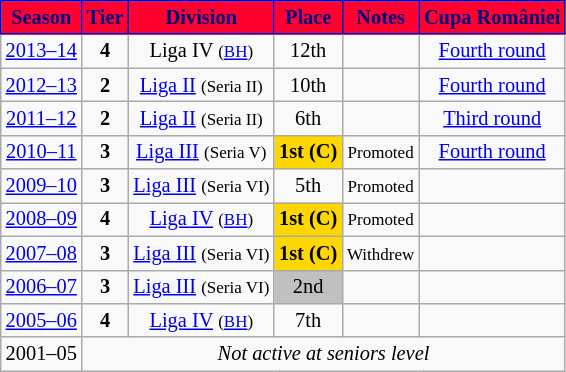<table class="wikitable" style="text-align:center; font-size:85%">
<tr>
<th style="background:#FF0030;color:#000080;border:1px solid #0000CD;">Season</th>
<th style="background:#FF0030;color:#000080;border:1px solid #0000CD;">Tier</th>
<th style="background:#FF0030;color:#000080;border:1px solid #0000CD;">Division</th>
<th style="background:#FF0030;color:#000080;border:1px solid #0000CD;">Place</th>
<th style="background:#FF0030;color:#000080;border:1px solid #0000CD;">Notes</th>
<th style="background:#FF0030;color:#000080;border:1px solid #0000CD;">Cupa României</th>
</tr>
<tr>
<td><a href='#'>2013–14</a></td>
<td><strong>4</strong></td>
<td>Liga IV <small>(<a href='#'>BH</a>)</small></td>
<td>12th</td>
<td></td>
<td><a href='#'>Fourth round</a></td>
</tr>
<tr>
<td><a href='#'>2012–13</a></td>
<td><strong>2</strong></td>
<td><a href='#'>Liga II</a>  <small>(Seria II)</small></td>
<td>10th</td>
<td></td>
<td><a href='#'>Fourth round</a></td>
</tr>
<tr>
<td><a href='#'>2011–12</a></td>
<td><strong>2</strong></td>
<td><a href='#'>Liga II</a>  <small>(Seria II)</small></td>
<td>6th</td>
<td></td>
<td><a href='#'>Third round</a></td>
</tr>
<tr>
<td><a href='#'>2010–11</a></td>
<td><strong>3</strong></td>
<td><a href='#'>Liga III</a> <small>(Seria V)</small></td>
<td align=center bgcolor=gold><strong>1st (C)</strong></td>
<td><small>Promoted</small></td>
<td><a href='#'>Fourth round</a></td>
</tr>
<tr>
<td><a href='#'>2009–10</a></td>
<td><strong>3</strong></td>
<td><a href='#'>Liga III</a> <small>(Seria VI)</small></td>
<td>5th</td>
<td><small>Promoted</small></td>
<td></td>
</tr>
<tr>
<td><a href='#'>2008–09</a></td>
<td><strong>4</strong></td>
<td><a href='#'>Liga IV</a> <small>(<a href='#'>BH</a>)</small></td>
<td align=center bgcolor=gold><strong>1st (C)</strong></td>
<td><small>Promoted</small></td>
<td></td>
</tr>
<tr>
<td><a href='#'>2007–08</a></td>
<td><strong>3</strong></td>
<td><a href='#'>Liga III</a> <small>(Seria VI)</small></td>
<td align=center bgcolor=gold><strong>1st (C)</strong></td>
<td><small>Withdrew</small></td>
<td></td>
</tr>
<tr>
<td><a href='#'>2006–07</a></td>
<td><strong>3</strong></td>
<td><a href='#'>Liga III</a> <small>(Seria VI)</small></td>
<td align=center bgcolor=silver>2nd</td>
<td></td>
<td></td>
</tr>
<tr>
<td><a href='#'>2005–06</a></td>
<td><strong>4</strong></td>
<td><a href='#'>Liga IV</a> <small>(<a href='#'>BH</a>)</small></td>
<td>7th</td>
<td></td>
<td></td>
</tr>
<tr>
<td>2001–05</td>
<td align=center colspan=6><em>Not active at seniors level</em></td>
</tr>
</table>
